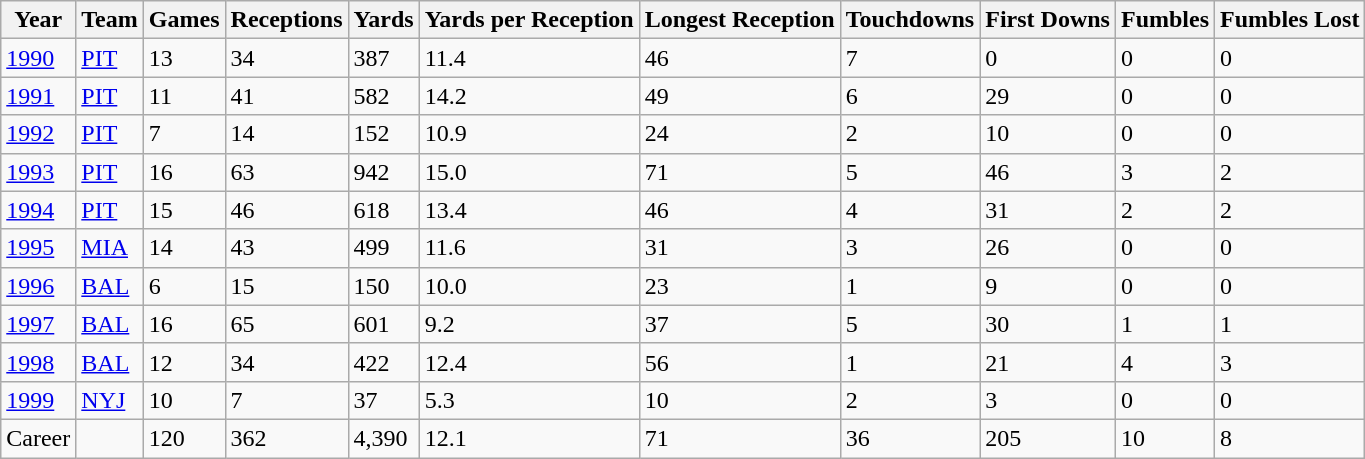<table class="wikitable">
<tr>
<th>Year</th>
<th>Team</th>
<th>Games</th>
<th>Receptions</th>
<th>Yards</th>
<th>Yards per Reception</th>
<th>Longest Reception</th>
<th>Touchdowns</th>
<th>First Downs</th>
<th>Fumbles</th>
<th>Fumbles Lost</th>
</tr>
<tr>
<td><a href='#'>1990</a></td>
<td><a href='#'>PIT</a></td>
<td>13</td>
<td>34</td>
<td>387</td>
<td>11.4</td>
<td>46</td>
<td>7</td>
<td>0</td>
<td>0</td>
<td>0</td>
</tr>
<tr>
<td><a href='#'>1991</a></td>
<td><a href='#'>PIT</a></td>
<td>11</td>
<td>41</td>
<td>582</td>
<td>14.2</td>
<td>49</td>
<td>6</td>
<td>29</td>
<td>0</td>
<td>0</td>
</tr>
<tr>
<td><a href='#'>1992</a></td>
<td><a href='#'>PIT</a></td>
<td>7</td>
<td>14</td>
<td>152</td>
<td>10.9</td>
<td>24</td>
<td>2</td>
<td>10</td>
<td>0</td>
<td>0</td>
</tr>
<tr>
<td><a href='#'>1993</a></td>
<td><a href='#'>PIT</a></td>
<td>16</td>
<td>63</td>
<td>942</td>
<td>15.0</td>
<td>71</td>
<td>5</td>
<td>46</td>
<td>3</td>
<td>2</td>
</tr>
<tr>
<td><a href='#'>1994</a></td>
<td><a href='#'>PIT</a></td>
<td>15</td>
<td>46</td>
<td>618</td>
<td>13.4</td>
<td>46</td>
<td>4</td>
<td>31</td>
<td>2</td>
<td>2</td>
</tr>
<tr>
<td><a href='#'>1995</a></td>
<td><a href='#'>MIA</a></td>
<td>14</td>
<td>43</td>
<td>499</td>
<td>11.6</td>
<td>31</td>
<td>3</td>
<td>26</td>
<td>0</td>
<td>0</td>
</tr>
<tr>
<td><a href='#'>1996</a></td>
<td><a href='#'>BAL</a></td>
<td>6</td>
<td>15</td>
<td>150</td>
<td>10.0</td>
<td>23</td>
<td>1</td>
<td>9</td>
<td>0</td>
<td>0</td>
</tr>
<tr>
<td><a href='#'>1997</a></td>
<td><a href='#'>BAL</a></td>
<td>16</td>
<td>65</td>
<td>601</td>
<td>9.2</td>
<td>37</td>
<td>5</td>
<td>30</td>
<td>1</td>
<td>1</td>
</tr>
<tr>
<td><a href='#'>1998</a></td>
<td><a href='#'>BAL</a></td>
<td>12</td>
<td>34</td>
<td>422</td>
<td>12.4</td>
<td>56</td>
<td>1</td>
<td>21</td>
<td>4</td>
<td>3</td>
</tr>
<tr>
<td><a href='#'>1999</a></td>
<td><a href='#'>NYJ</a></td>
<td>10</td>
<td>7</td>
<td>37</td>
<td>5.3</td>
<td>10</td>
<td>2</td>
<td>3</td>
<td>0</td>
<td>0</td>
</tr>
<tr>
<td>Career</td>
<td></td>
<td>120</td>
<td>362</td>
<td>4,390</td>
<td>12.1</td>
<td>71</td>
<td>36</td>
<td>205</td>
<td>10</td>
<td>8</td>
</tr>
</table>
